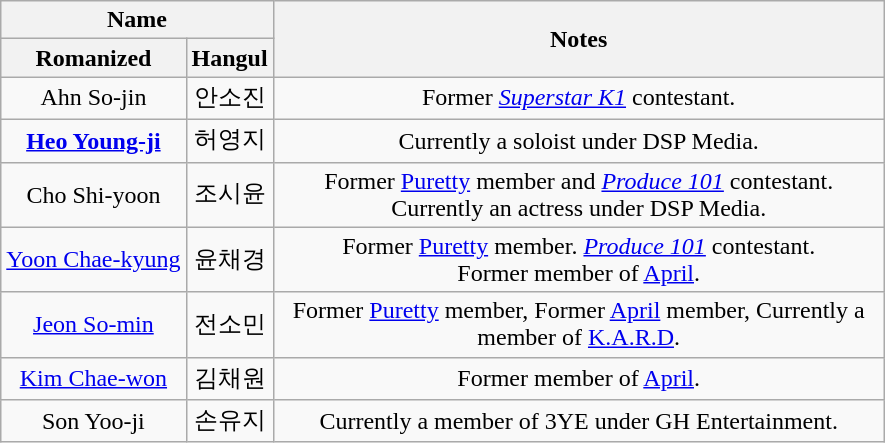<table class="wikitable" style="text-align:center;">
<tr>
<th width="150" colspan=2>Name</th>
<th width="400" rowspan=2>Notes</th>
</tr>
<tr>
<th><strong>Romanized</strong></th>
<th><strong>Hangul</strong></th>
</tr>
<tr>
<td>Ahn So-jin</td>
<td>안소진</td>
<td>Former <em><a href='#'>Superstar K1</a></em> contestant.</td>
</tr>
<tr>
<td><strong><a href='#'>Heo Young-ji</a></strong></td>
<td>허영지</td>
<td>Currently a soloist under DSP Media.</td>
</tr>
<tr>
<td>Cho Shi-yoon</td>
<td>조시윤</td>
<td>Former <a href='#'>Puretty</a> member and <em><a href='#'>Produce 101</a></em> contestant.<br>Currently an actress under DSP Media.</td>
</tr>
<tr>
<td><a href='#'>Yoon Chae-kyung</a></td>
<td>윤채경</td>
<td>Former <a href='#'>Puretty</a> member. <em><a href='#'>Produce 101</a></em> contestant.<br>Former member of <a href='#'>April</a>.</td>
</tr>
<tr>
<td><a href='#'>Jeon So-min</a></td>
<td>전소민</td>
<td>Former <a href='#'>Puretty</a> member, Former <a href='#'>April</a> member, Currently a member of <a href='#'>K.A.R.D</a>.</td>
</tr>
<tr>
<td><a href='#'>Kim Chae-won</a></td>
<td>김채원</td>
<td>Former member of <a href='#'>April</a>.</td>
</tr>
<tr>
<td>Son Yoo-ji</td>
<td>손유지</td>
<td>Currently a member of 3YE under GH Entertainment.</td>
</tr>
</table>
